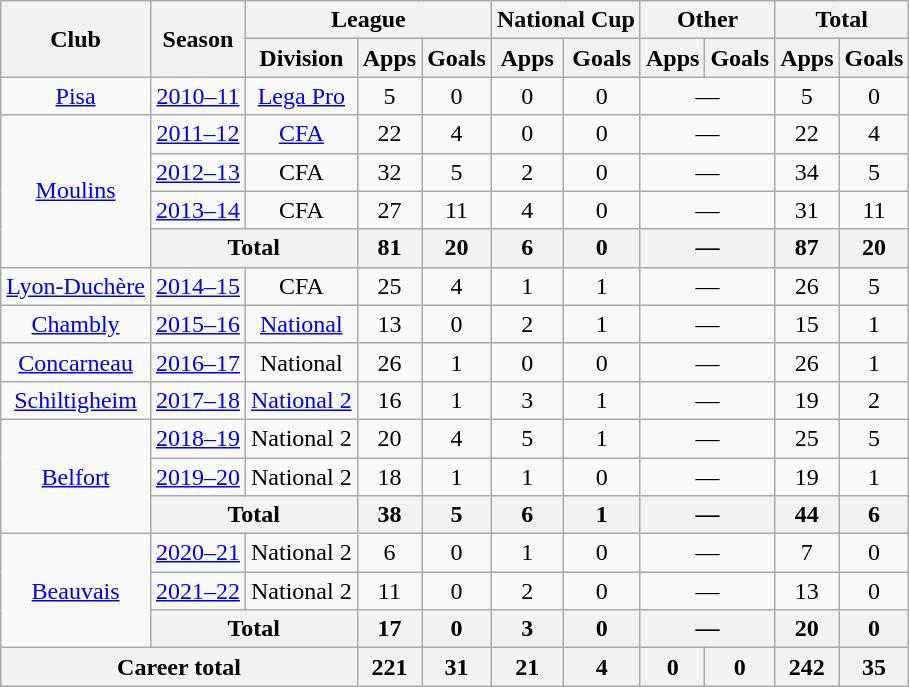<table class="wikitable" style="text-align:center">
<tr>
<th rowspan="2">Club</th>
<th rowspan="2">Season</th>
<th colspan="3">League</th>
<th colspan="2">National Cup</th>
<th colspan="2">Other</th>
<th colspan="2">Total</th>
</tr>
<tr>
<th>Division</th>
<th>Apps</th>
<th>Goals</th>
<th>Apps</th>
<th>Goals</th>
<th>Apps</th>
<th>Goals</th>
<th>Apps</th>
<th>Goals</th>
</tr>
<tr>
<td><a href='#'>Pisa</a></td>
<td><a href='#'>2010–11</a></td>
<td><a href='#'>Lega Pro</a></td>
<td>5</td>
<td>0</td>
<td>0</td>
<td>0</td>
<td colspan="2">—</td>
<td>5</td>
<td>0</td>
</tr>
<tr>
<td rowspan="4"><a href='#'>Moulins</a></td>
<td><a href='#'>2011–12</a></td>
<td><a href='#'>CFA</a></td>
<td>22</td>
<td>4</td>
<td>0</td>
<td>0</td>
<td colspan="2">—</td>
<td>22</td>
<td>4</td>
</tr>
<tr>
<td><a href='#'>2012–13</a></td>
<td>CFA</td>
<td>32</td>
<td>5</td>
<td>2</td>
<td>0</td>
<td colspan="2">—</td>
<td>34</td>
<td>5</td>
</tr>
<tr>
<td><a href='#'>2013–14</a></td>
<td>CFA</td>
<td>27</td>
<td>11</td>
<td>4</td>
<td>0</td>
<td colspan="2">—</td>
<td>31</td>
<td>11</td>
</tr>
<tr>
<th colspan="2">Total</th>
<th>81</th>
<th>20</th>
<th>6</th>
<th>0</th>
<th colspan="2">—</th>
<th>87</th>
<th>20</th>
</tr>
<tr>
<td><a href='#'>Lyon-Duchère</a></td>
<td><a href='#'>2014–15</a></td>
<td>CFA</td>
<td>25</td>
<td>4</td>
<td>1</td>
<td>1</td>
<td colspan="2">—</td>
<td>26</td>
<td>5</td>
</tr>
<tr>
<td><a href='#'>Chambly</a></td>
<td><a href='#'>2015–16</a></td>
<td><a href='#'>National</a></td>
<td>13</td>
<td>0</td>
<td>2</td>
<td>1</td>
<td colspan="2">—</td>
<td>15</td>
<td>1</td>
</tr>
<tr>
<td><a href='#'>Concarneau</a></td>
<td><a href='#'>2016–17</a></td>
<td>National</td>
<td>26</td>
<td>1</td>
<td>0</td>
<td>0</td>
<td colspan="2">—</td>
<td>26</td>
<td>1</td>
</tr>
<tr>
<td><a href='#'>Schiltigheim</a></td>
<td><a href='#'>2017–18</a></td>
<td><a href='#'>National 2</a></td>
<td>16</td>
<td>1</td>
<td>3</td>
<td>1</td>
<td colspan="2">—</td>
<td>19</td>
<td>2</td>
</tr>
<tr>
<td rowspan="3"><a href='#'>Belfort</a></td>
<td><a href='#'>2018–19</a></td>
<td>National 2</td>
<td>20</td>
<td>4</td>
<td>5</td>
<td>1</td>
<td colspan="2">—</td>
<td>25</td>
<td>5</td>
</tr>
<tr>
<td><a href='#'>2019–20</a></td>
<td>National 2</td>
<td>18</td>
<td>1</td>
<td>1</td>
<td>0</td>
<td colspan="2">—</td>
<td>19</td>
<td>1</td>
</tr>
<tr>
<th colspan="2">Total</th>
<th>38</th>
<th>5</th>
<th>6</th>
<th>1</th>
<th colspan="2">—</th>
<th>44</th>
<th>6</th>
</tr>
<tr>
<td rowspan="3"><a href='#'>Beauvais</a></td>
<td><a href='#'>2020–21</a></td>
<td>National 2</td>
<td>6</td>
<td>0</td>
<td>1</td>
<td>0</td>
<td colspan="2">—</td>
<td>7</td>
<td>0</td>
</tr>
<tr>
<td><a href='#'>2021–22</a></td>
<td>National 2</td>
<td>11</td>
<td>0</td>
<td>2</td>
<td>0</td>
<td colspan="2">—</td>
<td>13</td>
<td>0</td>
</tr>
<tr>
<th colspan="2">Total</th>
<th>17</th>
<th>0</th>
<th>3</th>
<th>0</th>
<th colspan="2">—</th>
<th>20</th>
<th>0</th>
</tr>
<tr>
<th colspan="3">Career total</th>
<th>221</th>
<th>31</th>
<th>21</th>
<th>4</th>
<th>0</th>
<th>0</th>
<th>242</th>
<th>35</th>
</tr>
</table>
